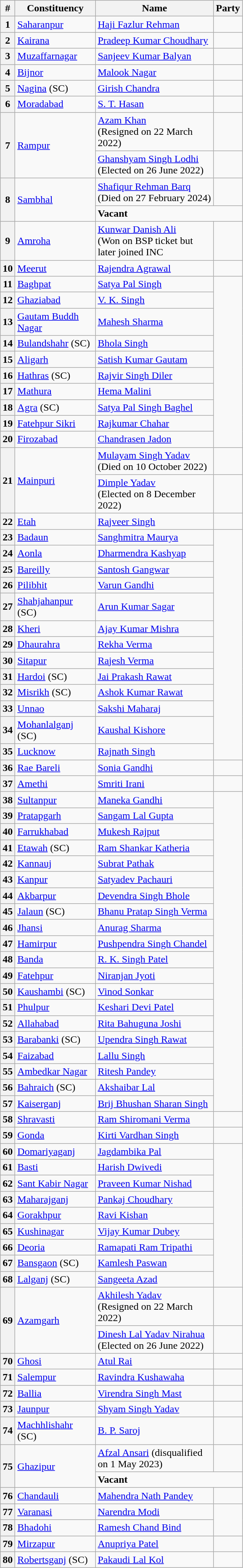<table class="wikitable sortable">
<tr>
<th>#</th>
<th style="width:120px">Constituency</th>
<th style="width:180px">Name</th>
<th colspan=2>Party</th>
</tr>
<tr>
<th>1</th>
<td><a href='#'>Saharanpur</a></td>
<td><a href='#'>Haji Fazlur Rehman</a></td>
<td></td>
</tr>
<tr>
<th>2</th>
<td><a href='#'>Kairana</a></td>
<td><a href='#'>Pradeep Kumar Choudhary</a></td>
<td></td>
</tr>
<tr>
<th>3</th>
<td><a href='#'>Muzaffarnagar</a></td>
<td><a href='#'>Sanjeev Kumar Balyan</a></td>
</tr>
<tr>
<th>4</th>
<td><a href='#'>Bijnor</a></td>
<td><a href='#'>Malook Nagar</a></td>
<td></td>
</tr>
<tr>
<th>5</th>
<td><a href='#'>Nagina</a> (SC)</td>
<td><a href='#'>Girish Chandra</a></td>
</tr>
<tr>
<th>6</th>
<td><a href='#'>Moradabad</a></td>
<td><a href='#'>S. T. Hasan</a></td>
<td></td>
</tr>
<tr>
<th rowspan="2">7</th>
<td rowspan="2"><a href='#'>Rampur</a></td>
<td><a href='#'>Azam Khan</a><br>(Resigned on 22 March 2022)</td>
</tr>
<tr>
<td><a href='#'>Ghanshyam Singh Lodhi</a><br>(Elected on 26 June 2022)</td>
<td></td>
</tr>
<tr>
<th rowspan="2">8</th>
<td rowspan="2"><a href='#'>Sambhal</a></td>
<td><a href='#'>Shafiqur Rehman Barq</a> (Died on 27 February 2024)</td>
<td></td>
</tr>
<tr>
<td colspan="3"><strong>Vacant</strong></td>
</tr>
<tr>
<th>9</th>
<td><a href='#'>Amroha</a></td>
<td><a href='#'>Kunwar Danish Ali</a><br>(Won on BSP ticket but later joined INC</td>
<td></td>
</tr>
<tr>
<th>10</th>
<td><a href='#'>Meerut</a></td>
<td><a href='#'>Rajendra Agrawal</a></td>
<td></td>
</tr>
<tr>
<th>11</th>
<td><a href='#'>Baghpat</a></td>
<td><a href='#'>Satya Pal Singh</a></td>
</tr>
<tr>
<th>12</th>
<td><a href='#'>Ghaziabad</a></td>
<td><a href='#'>V. K. Singh</a></td>
</tr>
<tr>
<th>13</th>
<td><a href='#'>Gautam Buddh Nagar</a></td>
<td><a href='#'>Mahesh Sharma</a></td>
</tr>
<tr>
<th>14</th>
<td><a href='#'>Bulandshahr</a> (SC)</td>
<td><a href='#'>Bhola Singh</a></td>
</tr>
<tr>
<th>15</th>
<td><a href='#'>Aligarh</a></td>
<td><a href='#'>Satish Kumar Gautam</a></td>
</tr>
<tr>
<th>16</th>
<td><a href='#'>Hathras</a> (SC)</td>
<td><a href='#'>Rajvir Singh Diler</a></td>
</tr>
<tr>
<th>17</th>
<td><a href='#'>Mathura</a></td>
<td><a href='#'>Hema Malini</a></td>
</tr>
<tr>
<th>18</th>
<td><a href='#'>Agra</a> (SC)</td>
<td><a href='#'>Satya Pal Singh Baghel</a></td>
</tr>
<tr>
<th>19</th>
<td><a href='#'>Fatehpur Sikri</a></td>
<td><a href='#'>Rajkumar Chahar</a></td>
</tr>
<tr>
<th>20</th>
<td><a href='#'>Firozabad</a></td>
<td><a href='#'>Chandrasen Jadon</a></td>
</tr>
<tr>
<th rowspan=2>21</th>
<td rowspan=2><a href='#'>Mainpuri</a></td>
<td><a href='#'>Mulayam Singh Yadav</a><br>(Died on 10 October 2022)</td>
<td></td>
</tr>
<tr>
<td><a href='#'>Dimple Yadav</a><br>(Elected on 8 December 2022)</td>
</tr>
<tr>
<th>22</th>
<td><a href='#'>Etah</a></td>
<td><a href='#'>Rajveer Singh</a></td>
<td></td>
</tr>
<tr>
<th>23</th>
<td><a href='#'>Badaun</a></td>
<td><a href='#'>Sanghmitra Maurya</a></td>
</tr>
<tr>
<th>24</th>
<td><a href='#'>Aonla</a></td>
<td><a href='#'>Dharmendra Kashyap</a></td>
</tr>
<tr>
<th>25</th>
<td><a href='#'>Bareilly</a></td>
<td><a href='#'>Santosh Gangwar</a></td>
</tr>
<tr>
<th>26</th>
<td><a href='#'>Pilibhit</a></td>
<td><a href='#'>Varun Gandhi</a></td>
</tr>
<tr>
<th>27</th>
<td><a href='#'>Shahjahanpur</a> (SC)</td>
<td><a href='#'>Arun Kumar Sagar</a></td>
</tr>
<tr>
<th>28</th>
<td><a href='#'>Kheri</a></td>
<td><a href='#'>Ajay Kumar Mishra</a></td>
</tr>
<tr>
<th>29</th>
<td><a href='#'>Dhaurahra</a></td>
<td><a href='#'>Rekha Verma</a></td>
</tr>
<tr>
<th>30</th>
<td><a href='#'>Sitapur</a></td>
<td><a href='#'>Rajesh Verma</a></td>
</tr>
<tr>
<th>31</th>
<td><a href='#'>Hardoi</a> (SC)</td>
<td><a href='#'>Jai Prakash Rawat</a></td>
</tr>
<tr>
<th>32</th>
<td><a href='#'>Misrikh</a> (SC)</td>
<td><a href='#'>Ashok Kumar Rawat</a></td>
</tr>
<tr>
<th>33</th>
<td><a href='#'>Unnao</a></td>
<td><a href='#'>Sakshi Maharaj</a></td>
</tr>
<tr>
<th>34</th>
<td><a href='#'>Mohanlalganj</a> (SC)</td>
<td><a href='#'>Kaushal Kishore</a></td>
</tr>
<tr>
<th>35</th>
<td><a href='#'>Lucknow</a></td>
<td><a href='#'>Rajnath Singh</a></td>
</tr>
<tr>
<th>36</th>
<td><a href='#'>Rae Bareli</a></td>
<td><a href='#'>Sonia Gandhi</a></td>
<td></td>
</tr>
<tr>
<th>37</th>
<td><a href='#'>Amethi</a></td>
<td><a href='#'>Smriti Irani</a></td>
<td></td>
</tr>
<tr>
<th>38</th>
<td><a href='#'>Sultanpur</a></td>
<td><a href='#'>Maneka Gandhi</a></td>
</tr>
<tr>
<th>39</th>
<td><a href='#'>Pratapgarh</a></td>
<td><a href='#'>Sangam Lal Gupta</a></td>
</tr>
<tr>
<th>40</th>
<td><a href='#'>Farrukhabad</a></td>
<td><a href='#'>Mukesh Rajput</a></td>
</tr>
<tr>
<th>41</th>
<td><a href='#'>Etawah</a> (SC)</td>
<td><a href='#'>Ram Shankar Katheria</a></td>
</tr>
<tr>
<th>42</th>
<td><a href='#'>Kannauj</a></td>
<td><a href='#'>Subrat Pathak</a></td>
</tr>
<tr>
<th>43</th>
<td><a href='#'>Kanpur</a></td>
<td><a href='#'>Satyadev Pachauri</a></td>
</tr>
<tr>
<th>44</th>
<td><a href='#'>Akbarpur</a></td>
<td><a href='#'>Devendra Singh Bhole</a></td>
</tr>
<tr>
<th>45</th>
<td><a href='#'>Jalaun</a> (SC)</td>
<td><a href='#'>Bhanu Pratap Singh Verma</a></td>
</tr>
<tr>
<th>46</th>
<td><a href='#'>Jhansi</a></td>
<td><a href='#'>Anurag Sharma</a></td>
</tr>
<tr>
<th>47</th>
<td><a href='#'>Hamirpur</a></td>
<td><a href='#'>Pushpendra Singh Chandel</a></td>
</tr>
<tr>
<th>48</th>
<td><a href='#'>Banda</a></td>
<td><a href='#'>R. K. Singh Patel</a></td>
</tr>
<tr>
<th>49</th>
<td><a href='#'>Fatehpur</a></td>
<td><a href='#'>Niranjan Jyoti</a></td>
</tr>
<tr>
<th>50</th>
<td><a href='#'>Kaushambi</a> (SC)</td>
<td><a href='#'>Vinod Sonkar</a></td>
</tr>
<tr>
<th>51</th>
<td><a href='#'>Phulpur</a></td>
<td><a href='#'>Keshari Devi Patel</a></td>
</tr>
<tr>
<th>52</th>
<td><a href='#'>Allahabad</a></td>
<td><a href='#'>Rita Bahuguna Joshi</a></td>
</tr>
<tr>
<th>53</th>
<td><a href='#'>Barabanki</a> (SC)</td>
<td><a href='#'>Upendra Singh Rawat</a></td>
</tr>
<tr>
<th>54</th>
<td><a href='#'>Faizabad</a></td>
<td><a href='#'>Lallu Singh</a></td>
</tr>
<tr>
<th>55</th>
<td><a href='#'>Ambedkar Nagar</a></td>
<td><a href='#'>Ritesh Pandey</a></td>
</tr>
<tr>
<th>56</th>
<td><a href='#'>Bahraich</a> (SC)</td>
<td><a href='#'>Akshaibar Lal</a></td>
</tr>
<tr>
<th>57</th>
<td><a href='#'>Kaiserganj</a></td>
<td><a href='#'>Brij Bhushan Sharan Singh</a></td>
</tr>
<tr>
<th>58</th>
<td><a href='#'>Shravasti</a></td>
<td><a href='#'>Ram Shiromani Verma</a></td>
<td></td>
</tr>
<tr>
<th>59</th>
<td><a href='#'>Gonda</a></td>
<td><a href='#'>Kirti Vardhan Singh</a></td>
<td></td>
</tr>
<tr>
<th>60</th>
<td><a href='#'>Domariyaganj</a></td>
<td><a href='#'>Jagdambika Pal</a></td>
</tr>
<tr>
<th>61</th>
<td><a href='#'>Basti</a></td>
<td><a href='#'>Harish Dwivedi</a></td>
</tr>
<tr>
<th>62</th>
<td><a href='#'>Sant Kabir Nagar</a></td>
<td><a href='#'>Praveen Kumar Nishad</a></td>
</tr>
<tr>
<th>63</th>
<td><a href='#'>Maharajganj</a></td>
<td><a href='#'>Pankaj Choudhary</a></td>
</tr>
<tr>
<th>64</th>
<td><a href='#'>Gorakhpur</a></td>
<td><a href='#'>Ravi Kishan</a></td>
</tr>
<tr>
<th>65</th>
<td><a href='#'>Kushinagar</a></td>
<td><a href='#'>Vijay Kumar Dubey</a></td>
</tr>
<tr>
<th>66</th>
<td><a href='#'>Deoria</a></td>
<td><a href='#'>Ramapati Ram Tripathi</a></td>
</tr>
<tr>
<th>67</th>
<td><a href='#'>Bansgaon</a> (SC)</td>
<td><a href='#'>Kamlesh Paswan</a></td>
</tr>
<tr>
<th>68</th>
<td><a href='#'>Lalganj</a> (SC)</td>
<td><a href='#'>Sangeeta Azad</a></td>
</tr>
<tr>
<th rowspan="2">69</th>
<td rowspan="2"><a href='#'>Azamgarh</a></td>
<td><a href='#'>Akhilesh Yadav</a><br>(Resigned on 22 March 2022)</td>
<td></td>
</tr>
<tr>
<td><a href='#'>Dinesh Lal Yadav Nirahua</a><br>(Elected on 26 June 2022)</td>
<td></td>
</tr>
<tr>
<th>70</th>
<td><a href='#'>Ghosi</a></td>
<td><a href='#'>Atul Rai</a></td>
<td></td>
</tr>
<tr>
<th>71</th>
<td><a href='#'>Salempur</a></td>
<td><a href='#'>Ravindra Kushawaha</a></td>
<td></td>
</tr>
<tr>
<th>72</th>
<td><a href='#'>Ballia</a></td>
<td><a href='#'>Virendra Singh Mast</a></td>
</tr>
<tr>
<th>73</th>
<td><a href='#'>Jaunpur</a></td>
<td><a href='#'>Shyam Singh Yadav</a></td>
<td></td>
</tr>
<tr>
<th>74</th>
<td><a href='#'>Machhlishahr</a> (SC)</td>
<td><a href='#'>B. P. Saroj</a></td>
<td></td>
</tr>
<tr>
<th rowspan="2">75</th>
<td rowspan="2"><a href='#'>Ghazipur</a></td>
<td><a href='#'>Afzal Ansari</a> (disqualified on 1 May 2023)</td>
<td></td>
</tr>
<tr>
<td colspan="3"><strong>Vacant</strong></td>
</tr>
<tr>
<th>76</th>
<td><a href='#'>Chandauli</a></td>
<td><a href='#'>Mahendra Nath Pandey</a></td>
<td></td>
</tr>
<tr>
<th>77</th>
<td><a href='#'>Varanasi</a></td>
<td><a href='#'>Narendra Modi</a></td>
</tr>
<tr>
<th>78</th>
<td><a href='#'>Bhadohi</a></td>
<td><a href='#'>Ramesh Chand Bind</a></td>
</tr>
<tr>
<th>79</th>
<td><a href='#'>Mirzapur</a></td>
<td><a href='#'>Anupriya Patel</a></td>
<td></td>
</tr>
<tr>
<th>80</th>
<td><a href='#'>Robertsganj</a> (SC)</td>
<td><a href='#'>Pakaudi Lal Kol</a></td>
</tr>
</table>
